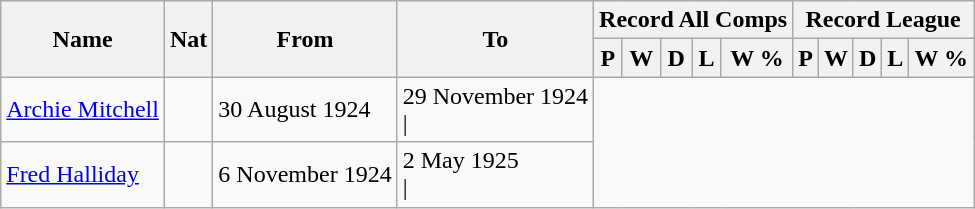<table class="wikitable" style="text-align: center">
<tr>
<th rowspan="2">Name</th>
<th rowspan="2">Nat</th>
<th rowspan="2">From</th>
<th rowspan="2">To</th>
<th colspan="5">Record All Comps</th>
<th colspan="5">Record League</th>
</tr>
<tr>
<th>P</th>
<th>W</th>
<th>D</th>
<th>L</th>
<th>W %</th>
<th>P</th>
<th>W</th>
<th>D</th>
<th>L</th>
<th>W %</th>
</tr>
<tr>
<td align=left><a href='#'>Archie Mitchell</a></td>
<td></td>
<td align=left>30 August 1924</td>
<td align=left>29 November 1924<br>|</td>
</tr>
<tr>
<td align=left><a href='#'>Fred Halliday</a></td>
<td></td>
<td align=left>6 November 1924</td>
<td align=left>2 May 1925<br>|</td>
</tr>
</table>
